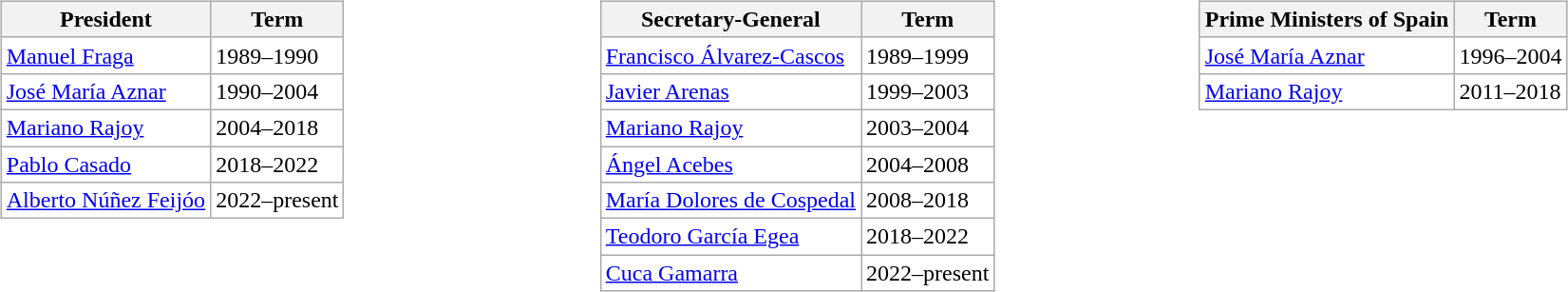<table width=100%>
<tr valign ="top">
<td width=20%><br><table class=wikitable>
<tr>
<th>President</th>
<th>Term</th>
</tr>
<tr style="background-color:#FFFFFF">
<td><a href='#'>Manuel Fraga</a></td>
<td>1989–1990</td>
</tr>
<tr style="background-color:#FFFFFF">
<td><a href='#'>José María Aznar</a></td>
<td>1990–2004</td>
</tr>
<tr style="background-color:#FFFFFF">
<td><a href='#'>Mariano Rajoy</a></td>
<td>2004–2018</td>
</tr>
<tr style="background-color:#FFFFFF">
<td><a href='#'>Pablo Casado</a></td>
<td>2018–2022</td>
</tr>
<tr style="background-color:#FFFFFF">
<td><a href='#'>Alberto Núñez Feijóo</a></td>
<td>2022–present</td>
</tr>
</table>
</td>
<td width=20%><br><table class=wikitable>
<tr>
<th>Secretary-General</th>
<th>Term</th>
</tr>
<tr style="background-color:#FFFFFF">
<td><a href='#'>Francisco Álvarez-Cascos</a></td>
<td>1989–1999</td>
</tr>
<tr style="background-color:#FFFFFF">
<td><a href='#'>Javier Arenas</a></td>
<td>1999–2003</td>
</tr>
<tr style="background-color:#FFFFFF">
<td><a href='#'>Mariano Rajoy</a></td>
<td>2003–2004</td>
</tr>
<tr style="background-color:#FFFFFF">
<td><a href='#'>Ángel Acebes</a></td>
<td>2004–2008</td>
</tr>
<tr style="background-color:#FFFFFF">
<td><a href='#'>María Dolores de Cospedal</a></td>
<td>2008–2018</td>
</tr>
<tr style="background-color:#FFFFFF">
<td><a href='#'>Teodoro García Egea</a></td>
<td>2018–2022</td>
</tr>
<tr style="background-color:#FFFFFF">
<td><a href='#'>Cuca Gamarra</a></td>
<td>2022–present</td>
</tr>
</table>
</td>
<td width="20%"><br><table class="wikitable">
<tr>
<th>Prime Ministers of Spain</th>
<th>Term</th>
</tr>
<tr style="background-color:#FFFFFF">
<td><a href='#'>José María Aznar</a></td>
<td>1996–2004</td>
</tr>
<tr style="background-color:#FFFFFF">
<td><a href='#'>Mariano Rajoy</a></td>
<td>2011–2018</td>
</tr>
</table>
</td>
</tr>
</table>
